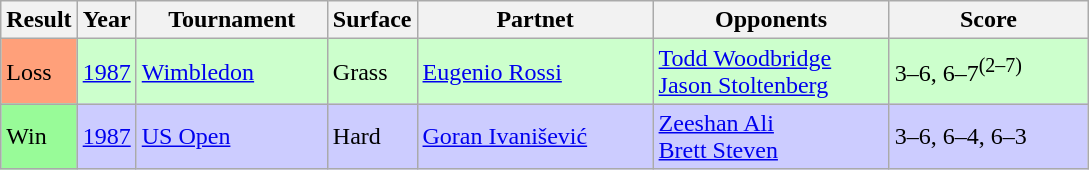<table class="sortable wikitable">
<tr>
<th style="width:40px;">Result</th>
<th style="width:30px;">Year</th>
<th style="width:120px;">Tournament</th>
<th style="width:50px;">Surface</th>
<th style="width:150px;">Partnet</th>
<th style="width:150px;">Opponents</th>
<th style="width:125px;" class="unsortable">Score</th>
</tr>
<tr style="background:#ccffcc;">
<td style="background:#ffa07a;">Loss</td>
<td><a href='#'>1987</a></td>
<td><a href='#'>Wimbledon</a></td>
<td>Grass</td>
<td> <a href='#'>Eugenio Rossi</a></td>
<td> <a href='#'>Todd Woodbridge</a> <br>  <a href='#'>Jason Stoltenberg</a></td>
<td>3–6, 6–7<sup>(2–7)</sup></td>
</tr>
<tr style="background:#ccccff;">
<td style="background:#98fb98;">Win</td>
<td><a href='#'>1987</a></td>
<td><a href='#'>US Open</a></td>
<td>Hard</td>
<td> <a href='#'>Goran Ivanišević</a></td>
<td> <a href='#'>Zeeshan Ali</a> <br>  <a href='#'>Brett Steven</a></td>
<td>3–6, 6–4, 6–3</td>
</tr>
</table>
